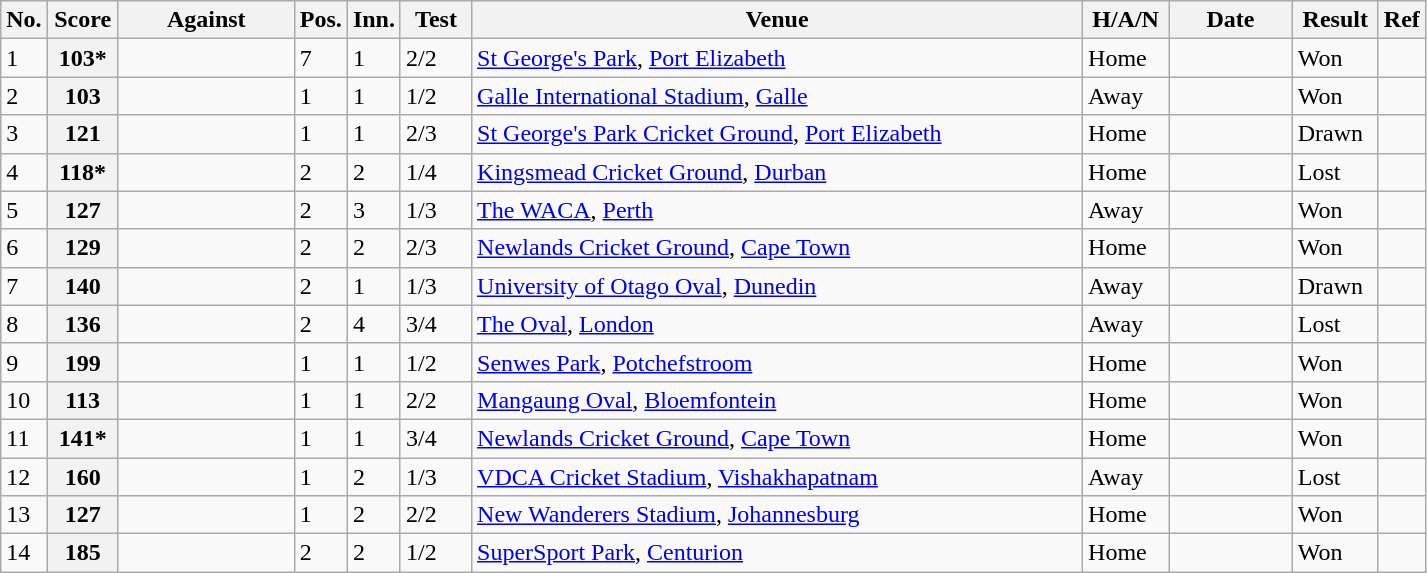<table class="wikitable plainrowheaders sortable">
<tr>
<th scope="col" style="width:10px">No.</th>
<th scope="col" style="width:40px">Score</th>
<th scope="col" style="width:110px">Against</th>
<th scope="col" style="width:10px">Pos.</th>
<th scope="col" style="width:10px">Inn.</th>
<th scope="col" style="width:40px">Test</th>
<th scope="col" style="width:400px">Venue</th>
<th scope="col" style="width:50px">H/A/N</th>
<th scope="col" style="width:75px">Date</th>
<th scope="col" style="width:50px">Result</th>
<th scope="col" class="unsortable">Ref</th>
</tr>
<tr>
<td>1</td>
<th scope="row"> 103*</th>
<td></td>
<td>7</td>
<td>1</td>
<td>2/2</td>
<td> <a href='#'>St George's Park</a>, <a href='#'>Port Elizabeth</a></td>
<td>Home</td>
<td></td>
<td>Won</td>
<td></td>
</tr>
<tr>
<td>2</td>
<th scope="row"> 103</th>
<td></td>
<td>1</td>
<td>1</td>
<td>1/2</td>
<td> <a href='#'>Galle International Stadium</a>, <a href='#'>Galle</a></td>
<td>Away</td>
<td></td>
<td>Won</td>
<td></td>
</tr>
<tr>
<td>3</td>
<th scope="row"> 121</th>
<td></td>
<td>1</td>
<td>1</td>
<td>2/3</td>
<td> <a href='#'>St George's Park Cricket Ground</a>, <a href='#'>Port Elizabeth</a></td>
<td>Home</td>
<td></td>
<td>Drawn</td>
<td></td>
</tr>
<tr>
<td>4</td>
<th scope="row"> 118*</th>
<td></td>
<td>2</td>
<td>2</td>
<td>1/4</td>
<td> <a href='#'>Kingsmead Cricket Ground</a>, <a href='#'>Durban</a></td>
<td>Home</td>
<td></td>
<td>Lost</td>
<td></td>
</tr>
<tr>
<td>5</td>
<th scope="row"> 127</th>
<td></td>
<td>2</td>
<td>3</td>
<td>1/3</td>
<td> <a href='#'>The WACA</a>, <a href='#'>Perth</a></td>
<td>Away</td>
<td></td>
<td>Won</td>
<td></td>
</tr>
<tr>
<td>6</td>
<th scope="row"> 129</th>
<td></td>
<td>2</td>
<td>2</td>
<td>2/3</td>
<td> <a href='#'>Newlands Cricket Ground</a>, <a href='#'>Cape Town</a></td>
<td>Home</td>
<td></td>
<td>Won</td>
<td></td>
</tr>
<tr>
<td>7</td>
<th scope="row"> 140 </th>
<td></td>
<td>2</td>
<td>1</td>
<td>1/3</td>
<td> <a href='#'>University of Otago Oval</a>, <a href='#'>Dunedin</a></td>
<td>Away</td>
<td></td>
<td>Drawn</td>
<td></td>
</tr>
<tr>
<td>8</td>
<th scope="row"> 136</th>
<td></td>
<td>2</td>
<td>4</td>
<td>3/4</td>
<td> <a href='#'>The Oval</a>, <a href='#'>London</a></td>
<td>Away</td>
<td></td>
<td>Lost</td>
<td></td>
</tr>
<tr>
<td>9</td>
<th scope="row"> 199 </th>
<td></td>
<td>1</td>
<td>1</td>
<td>1/2</td>
<td> <a href='#'>Senwes Park</a>, <a href='#'>Potchefstroom</a></td>
<td>Home</td>
<td></td>
<td>Won</td>
<td></td>
</tr>
<tr>
<td>10</td>
<th scope="row"> 113</th>
<td></td>
<td>1</td>
<td>1</td>
<td>2/2</td>
<td> <a href='#'>Mangaung Oval</a>, <a href='#'>Bloemfontein</a></td>
<td>Home</td>
<td></td>
<td>Won</td>
<td></td>
</tr>
<tr>
<td>11</td>
<th scope="row"> 141*</th>
<td></td>
<td>1</td>
<td>1</td>
<td>3/4</td>
<td> <a href='#'>Newlands Cricket Ground</a>, <a href='#'>Cape Town</a></td>
<td>Home</td>
<td></td>
<td>Won</td>
<td></td>
</tr>
<tr>
<td>12</td>
<th scope="row"> 160</th>
<td></td>
<td>1</td>
<td>2</td>
<td>1/3</td>
<td> <a href='#'>VDCA Cricket Stadium</a>, <a href='#'>Vishakhapatnam</a></td>
<td>Away</td>
<td></td>
<td>Lost</td>
<td></td>
</tr>
<tr>
<td>13</td>
<th scope="row"> 127 </th>
<td></td>
<td>1</td>
<td>2</td>
<td>2/2</td>
<td> <a href='#'>New Wanderers Stadium</a>, <a href='#'>Johannesburg</a></td>
<td>Home</td>
<td></td>
<td>Won</td>
<td></td>
</tr>
<tr>
<td>14</td>
<th scope="row"> 185 </th>
<td></td>
<td>2</td>
<td>2</td>
<td>1/2</td>
<td> <a href='#'>SuperSport Park</a>, <a href='#'>Centurion</a></td>
<td>Home</td>
<td></td>
<td>Won</td>
<td></td>
</tr>
</table>
